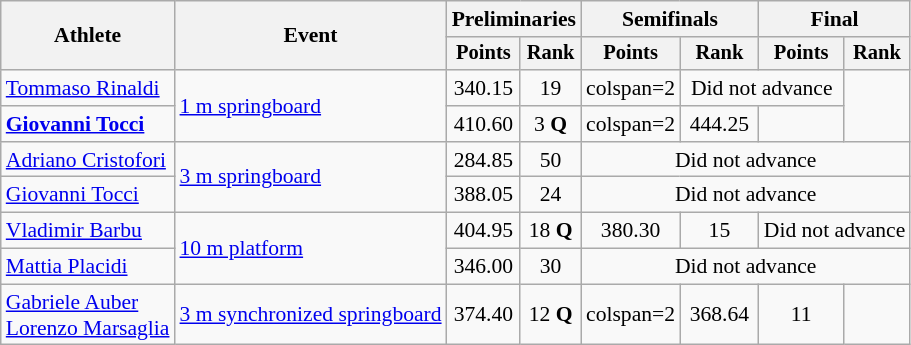<table class=wikitable style="font-size:90%;">
<tr>
<th rowspan="2">Athlete</th>
<th rowspan="2">Event</th>
<th colspan="2">Preliminaries</th>
<th colspan="2">Semifinals</th>
<th colspan="2">Final</th>
</tr>
<tr style="font-size:95%">
<th>Points</th>
<th>Rank</th>
<th>Points</th>
<th>Rank</th>
<th>Points</th>
<th>Rank</th>
</tr>
<tr align=center>
<td align=left><a href='#'>Tommaso Rinaldi</a></td>
<td align=left rowspan=2><a href='#'>1 m springboard</a></td>
<td>340.15</td>
<td>19</td>
<td>colspan=2 </td>
<td colspan=2>Did not advance</td>
</tr>
<tr align=center>
<td align=left><strong><a href='#'>Giovanni Tocci</a></strong></td>
<td>410.60</td>
<td>3 <strong>Q</strong></td>
<td>colspan=2 </td>
<td>444.25</td>
<td></td>
</tr>
<tr align=center>
<td align=left><a href='#'>Adriano Cristofori</a></td>
<td align=left rowspan=2><a href='#'>3 m springboard</a></td>
<td>284.85</td>
<td>50</td>
<td colspan=4>Did not advance</td>
</tr>
<tr align=center>
<td align=left><a href='#'>Giovanni Tocci</a></td>
<td>388.05</td>
<td>24</td>
<td colspan=4>Did not advance</td>
</tr>
<tr align=center>
<td align=left><a href='#'>Vladimir Barbu</a></td>
<td align=left rowspan=2><a href='#'>10 m platform</a></td>
<td>404.95</td>
<td>18 <strong>Q</strong></td>
<td>380.30</td>
<td>15</td>
<td colspan=2>Did not advance</td>
</tr>
<tr align=center>
<td align=left><a href='#'>Mattia Placidi</a></td>
<td>346.00</td>
<td>30</td>
<td colspan=4>Did not advance</td>
</tr>
<tr align=center>
<td align=left><a href='#'>Gabriele Auber</a><br><a href='#'>Lorenzo Marsaglia</a></td>
<td align=left><a href='#'>3 m synchronized springboard</a></td>
<td>374.40</td>
<td>12 <strong>Q</strong></td>
<td>colspan=2 </td>
<td>368.64</td>
<td>11</td>
</tr>
</table>
